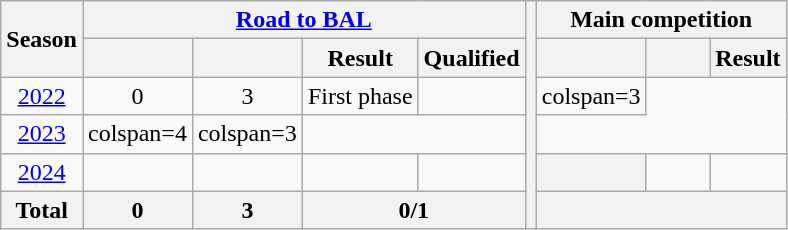<table class="wikitable" style="text-align:center;">
<tr>
<th rowspan=2>Season</th>
<th colspan=4><a href='#'>Road to BAL</a></th>
<th rowspan="101"></th>
<th colspan=3>Main competition</th>
</tr>
<tr>
<th width=35></th>
<th width=35></th>
<th>Result</th>
<th>Qualified</th>
<th width=35></th>
<th width=35></th>
<th>Result</th>
</tr>
<tr>
<td><a href='#'>2022</a></td>
<td>0</td>
<td>3</td>
<td>First phase</td>
<td></td>
<td>colspan=3 </td>
</tr>
<tr>
<td><a href='#'>2023</a></td>
<td>colspan=4  </td>
<td>colspan=3 </td>
</tr>
<tr>
<td><a href='#'>2024</a></td>
<td></td>
<td></td>
<td></td>
<td></td>
<th></th>
<td></td>
<td></td>
</tr>
<tr>
<th>Total</th>
<th>0</th>
<th>3</th>
<th colspan=2>0/1</th>
<th colspan=3></th>
</tr>
</table>
